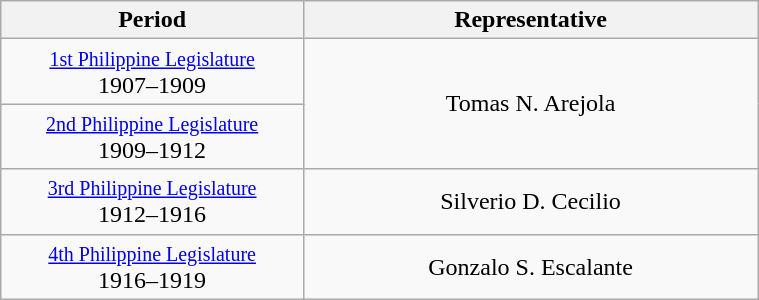<table class="wikitable" style="text-align:center; width:40%;">
<tr>
<th width=40%>Period</th>
<th>Representative</th>
</tr>
<tr>
<td><small><a href='#'>1st Philippine Legislature</a></small><br>1907–1909</td>
<td rowspan=2>Tomas N. Arejola</td>
</tr>
<tr>
<td><small><a href='#'>2nd Philippine Legislature</a></small><br>1909–1912</td>
</tr>
<tr>
<td><small><a href='#'>3rd Philippine Legislature</a></small><br>1912–1916</td>
<td>Silverio D. Cecilio</td>
</tr>
<tr>
<td><small><a href='#'>4th Philippine Legislature</a></small><br>1916–1919</td>
<td>Gonzalo S. Escalante</td>
</tr>
</table>
